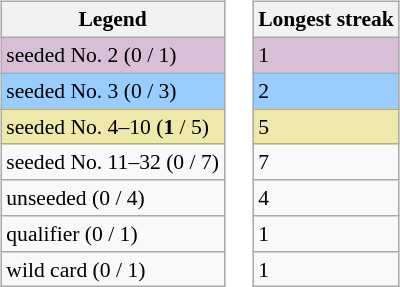<table>
<tr>
<td><br><table class="wikitable" style="font-size:90%">
<tr>
<th>Legend</th>
</tr>
<tr bgcolor=thistle>
<td>seeded No. 2 (0 / 1)</td>
</tr>
<tr bgcolor=#9cf>
<td>seeded No. 3 (0 / 3)</td>
</tr>
<tr bgcolor="eee8aa">
<td>seeded No. 4–10 (<strong>1</strong> / 5)</td>
</tr>
<tr>
<td>seeded No. 11–32 (0 / 7)</td>
</tr>
<tr>
<td>unseeded (0 / 4)</td>
</tr>
<tr>
<td>qualifier (0 / 1)</td>
</tr>
<tr>
<td>wild card (0 / 1)</td>
</tr>
</table>
</td>
<td><br><table class="wikitable" style="font-size:90%">
<tr>
<th>Longest streak</th>
</tr>
<tr bgcolor=thistle>
<td>1</td>
</tr>
<tr bgcolor=#9cf>
<td>2</td>
</tr>
<tr bgcolor="eee8aa">
<td>5</td>
</tr>
<tr>
<td>7</td>
</tr>
<tr>
<td>4</td>
</tr>
<tr>
<td>1</td>
</tr>
<tr>
<td>1</td>
</tr>
</table>
</td>
</tr>
</table>
